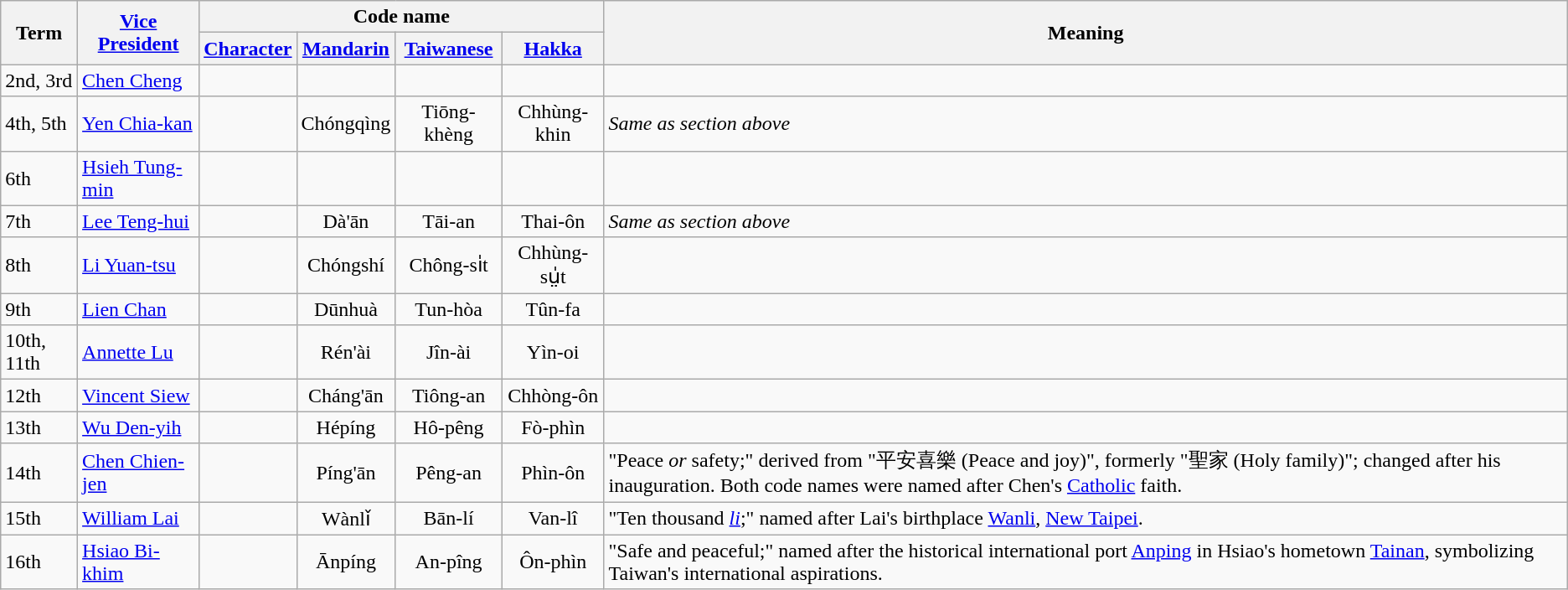<table class=wikitable>
<tr>
<th rowspan=2>Term</th>
<th rowspan=2><a href='#'>Vice President</a></th>
<th colspan=4>Code name</th>
<th rowspan=2>Meaning</th>
</tr>
<tr>
<th><a href='#'>Character</a></th>
<th><a href='#'>Mandarin</a></th>
<th><a href='#'>Taiwanese</a></th>
<th><a href='#'>Hakka</a></th>
</tr>
<tr>
<td>2nd, 3rd</td>
<td><a href='#'>Chen Cheng</a></td>
<td></td>
<td></td>
<td></td>
<td></td>
<td></td>
</tr>
<tr>
<td>4th, 5th</td>
<td><a href='#'>Yen Chia-kan</a></td>
<td align=center></td>
<td align=center>Chóngqìng</td>
<td align=center>Tiōng-khèng</td>
<td align=center>Chhùng-khin</td>
<td><em>Same as section above</em></td>
</tr>
<tr>
<td>6th</td>
<td><a href='#'>Hsieh Tung-min</a></td>
<td></td>
<td></td>
<td></td>
<td></td>
<td></td>
</tr>
<tr>
<td>7th</td>
<td><a href='#'>Lee Teng-hui</a></td>
<td align=center></td>
<td align=center>Dà'ān</td>
<td align=center>Tāi-an</td>
<td align=center>Thai-ôn</td>
<td><em>Same as section above</em></td>
</tr>
<tr>
<td>8th</td>
<td><a href='#'>Li Yuan-tsu</a></td>
<td align=center></td>
<td align=center>Chóngshí</td>
<td align=center>Chông-si̍t</td>
<td align=center>Chhùng-sṳ̍t</td>
<td></td>
</tr>
<tr>
<td>9th</td>
<td><a href='#'>Lien Chan</a></td>
<td align=center></td>
<td align=center>Dūnhuà</td>
<td align=center>Tun-hòa</td>
<td align=center>Tûn-fa</td>
<td></td>
</tr>
<tr>
<td>10th, 11th</td>
<td><a href='#'>Annette Lu</a></td>
<td align=center></td>
<td align=center>Rén'ài</td>
<td align=center>Jîn-ài</td>
<td align=center>Yìn-oi</td>
<td></td>
</tr>
<tr>
<td>12th</td>
<td><a href='#'>Vincent Siew</a></td>
<td align=center></td>
<td align=center>Cháng'ān</td>
<td align=center>Tiông-an</td>
<td align=center>Chhòng-ôn</td>
<td></td>
</tr>
<tr>
<td>13th</td>
<td><a href='#'>Wu Den-yih</a></td>
<td align=center></td>
<td align=center>Hépíng</td>
<td align=center>Hô-pêng</td>
<td align=center>Fò-phìn</td>
<td></td>
</tr>
<tr>
<td>14th</td>
<td><a href='#'>Chen Chien-jen</a></td>
<td align=center></td>
<td align=center>Píng'ān</td>
<td align=center>Pêng-an</td>
<td align=center>Phìn-ôn</td>
<td>"Peace <em>or</em> safety;" derived from "平安喜樂 (Peace and joy)", formerly "聖家 (Holy family)"; changed after his inauguration. Both code names were named after Chen's <a href='#'>Catholic</a> faith.</td>
</tr>
<tr>
<td>15th</td>
<td><a href='#'>William Lai</a></td>
<td align=center></td>
<td align=center>Wànlǐ</td>
<td align=center>Bān-lí</td>
<td align=center>Van-lî</td>
<td>"Ten thousand <em><a href='#'>li</a></em>;" named after Lai's birthplace <a href='#'>Wanli</a>, <a href='#'>New Taipei</a>. </td>
</tr>
<tr>
<td>16th</td>
<td><a href='#'>Hsiao Bi-khim</a></td>
<td align=center></td>
<td align=center>Ānpíng</td>
<td align=center>An-pîng</td>
<td align=center>Ôn-phìn</td>
<td>"Safe and peaceful;" named after the historical international port <a href='#'>Anping</a> in Hsiao's hometown <a href='#'>Tainan</a>, symbolizing Taiwan's international aspirations. </td>
</tr>
</table>
